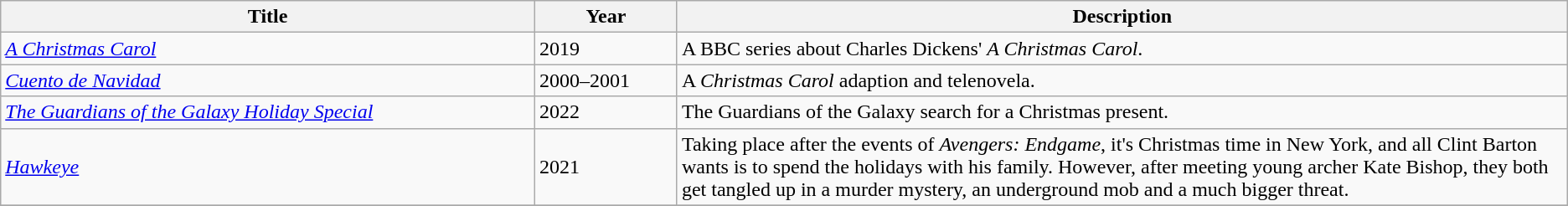<table class="wikitable sortable">
<tr>
<th width="30%">Title</th>
<th width="8%">Year</th>
<th width="50%" class="unsortable">Description</th>
</tr>
<tr>
<td><em><a href='#'>A Christmas Carol</a></em></td>
<td>2019</td>
<td>A BBC series about Charles Dickens' <em>A Christmas Carol</em>.</td>
</tr>
<tr>
<td><em><a href='#'>Cuento de Navidad</a></em></td>
<td>2000–2001</td>
<td>A <em>Christmas Carol</em> adaption and telenovela.</td>
</tr>
<tr>
<td><em><a href='#'>The Guardians of the Galaxy Holiday Special</a></em></td>
<td>2022</td>
<td>The Guardians of the Galaxy search for a Christmas present.</td>
</tr>
<tr>
<td><em><a href='#'>Hawkeye</a></em></td>
<td>2021</td>
<td>Taking place after the events of <em>Avengers: Endgame</em>, it's Christmas time in New York, and all Clint Barton wants is to spend the holidays with his family. However, after meeting young archer Kate Bishop, they both get tangled up in a murder mystery, an underground mob and a much bigger threat.</td>
</tr>
<tr>
</tr>
</table>
